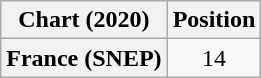<table class="wikitable plainrowheaders" style="text-align:center">
<tr>
<th scope="col">Chart (2020)</th>
<th scope="col">Position</th>
</tr>
<tr>
<th scope="row">France (SNEP)</th>
<td>14</td>
</tr>
</table>
